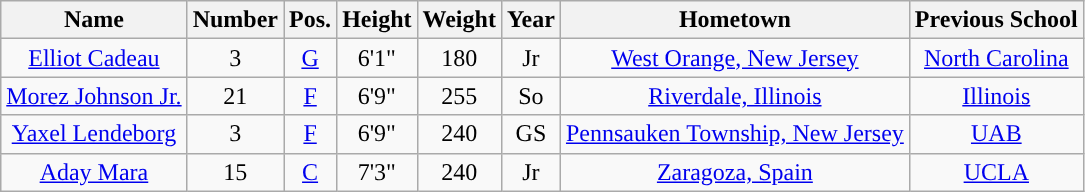<table class="wikitable sortable sortable" style="text-align: center">
<tr align=center>
<th>Name</th>
<th>Number</th>
<th>Pos.</th>
<th>Height</th>
<th>Weight</th>
<th>Year</th>
<th>Hometown</th>
<th>Previous School</th>
</tr>
<tr>
<td><a href='#'>Elliot Cadeau</a></td>
<td>3</td>
<td><a href='#'>G</a></td>
<td>6'1"</td>
<td>180</td>
<td>Jr</td>
<td><a href='#'>West Orange, New Jersey</a></td>
<td><a href='#'>North Carolina</a></td>
</tr>
<tr>
<td><a href='#'>Morez Johnson Jr.</a></td>
<td>21</td>
<td><a href='#'>F</a></td>
<td>6'9"</td>
<td>255</td>
<td>So</td>
<td><a href='#'>Riverdale, Illinois</a></td>
<td><a href='#'>Illinois</a></td>
</tr>
<tr>
<td><a href='#'>Yaxel Lendeborg</a></td>
<td>3</td>
<td><a href='#'>F</a></td>
<td>6'9"</td>
<td>240</td>
<td>GS</td>
<td><a href='#'>Pennsauken Township, New Jersey</a></td>
<td><a href='#'>UAB</a></td>
</tr>
<tr>
<td><a href='#'>Aday Mara</a></td>
<td>15</td>
<td><a href='#'>C</a></td>
<td>7'3"</td>
<td>240</td>
<td>Jr</td>
<td><a href='#'>Zaragoza, Spain</a></td>
<td><a href='#'>UCLA</a></td>
</tr>
</table>
